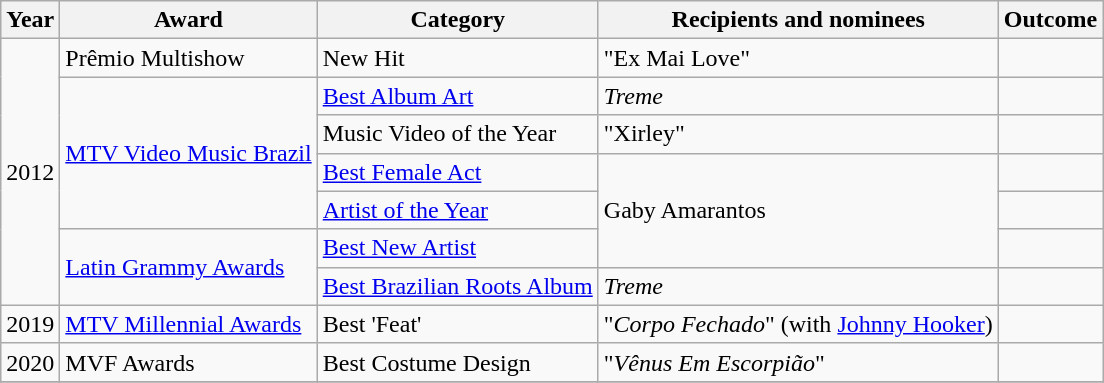<table class="wikitable">
<tr>
<th>Year</th>
<th>Award</th>
<th>Category</th>
<th>Recipients and nominees</th>
<th>Outcome</th>
</tr>
<tr>
<td rowspan="7">2012</td>
<td>Prêmio Multishow</td>
<td>New Hit</td>
<td>"Ex Mai Love"</td>
<td></td>
</tr>
<tr>
<td rowspan="4"><a href='#'>MTV Video Music Brazil</a></td>
<td><a href='#'>Best Album Art</a></td>
<td><em>Treme</em></td>
<td></td>
</tr>
<tr>
<td>Music Video of the Year</td>
<td>"Xirley"</td>
<td></td>
</tr>
<tr>
<td><a href='#'>Best Female Act</a></td>
<td rowspan="3">Gaby Amarantos</td>
<td></td>
</tr>
<tr>
<td><a href='#'>Artist of the Year</a></td>
<td></td>
</tr>
<tr>
<td rowspan="2"><a href='#'>Latin Grammy Awards</a></td>
<td><a href='#'>Best New Artist</a></td>
<td></td>
</tr>
<tr>
<td><a href='#'>Best Brazilian Roots Album</a></td>
<td><em>Treme</em></td>
<td></td>
</tr>
<tr>
<td>2019</td>
<td><a href='#'>MTV Millennial Awards</a></td>
<td>Best 'Feat'</td>
<td>"<em>Corpo Fechado</em>" (with <a href='#'>Johnny Hooker</a>)</td>
<td></td>
</tr>
<tr>
<td>2020</td>
<td>MVF Awards</td>
<td>Best Costume Design</td>
<td>"<em>Vênus Em Escorpião</em>"</td>
<td></td>
</tr>
<tr>
</tr>
</table>
